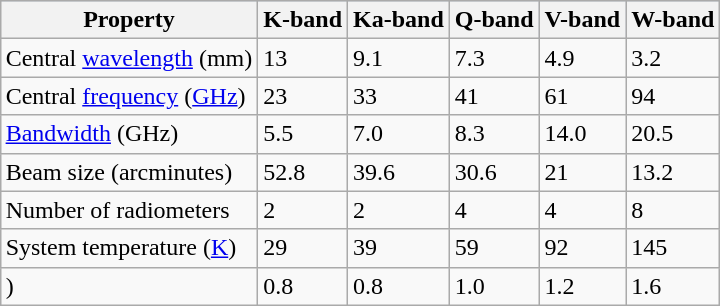<table class="wikitable" style="margin:1em auto;">
<tr style="background:#b0c4de; text-align:center;">
<th>Property</th>
<th>K-band</th>
<th>Ka-band</th>
<th>Q-band</th>
<th>V-band</th>
<th>W-band</th>
</tr>
<tr>
<td>Central <a href='#'>wavelength</a> (mm)</td>
<td>13</td>
<td>9.1</td>
<td>7.3</td>
<td>4.9</td>
<td>3.2</td>
</tr>
<tr>
<td>Central <a href='#'>frequency</a> (<a href='#'>GHz</a>)</td>
<td>23</td>
<td>33</td>
<td>41</td>
<td>61</td>
<td>94</td>
</tr>
<tr>
<td><a href='#'>Bandwidth</a> (GHz)</td>
<td>5.5</td>
<td>7.0</td>
<td>8.3</td>
<td>14.0</td>
<td>20.5</td>
</tr>
<tr>
<td>Beam size (arcminutes)</td>
<td>52.8</td>
<td>39.6</td>
<td>30.6</td>
<td>21</td>
<td>13.2</td>
</tr>
<tr>
<td>Number of radiometers</td>
<td>2</td>
<td>2</td>
<td>4</td>
<td>4</td>
<td>8</td>
</tr>
<tr>
<td>System temperature (<a href='#'>K</a>)</td>
<td>29</td>
<td>39</td>
<td>59</td>
<td>92</td>
<td>145</td>
</tr>
<tr>
<td>)</td>
<td>0.8</td>
<td>0.8</td>
<td>1.0</td>
<td>1.2</td>
<td>1.6</td>
</tr>
</table>
